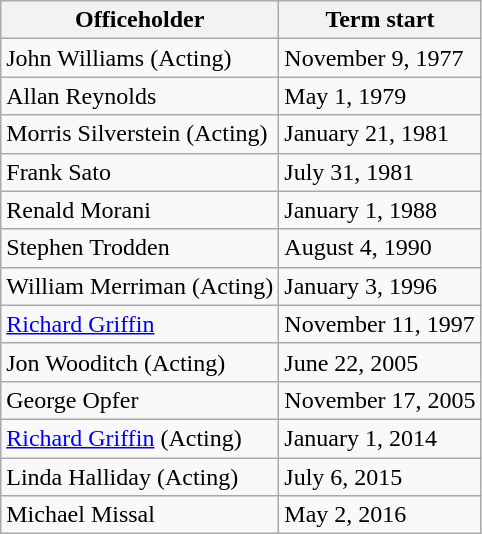<table class="wikitable sortable">
<tr style="vertical-align:bottom;">
<th>Officeholder</th>
<th>Term start</th>
</tr>
<tr>
<td>John Williams (Acting)</td>
<td>November 9, 1977</td>
</tr>
<tr>
<td>Allan Reynolds</td>
<td>May 1, 1979</td>
</tr>
<tr>
<td>Morris Silverstein (Acting)</td>
<td>January 21, 1981</td>
</tr>
<tr>
<td>Frank Sato</td>
<td>July 31, 1981</td>
</tr>
<tr>
<td>Renald Morani</td>
<td>January 1, 1988</td>
</tr>
<tr>
<td>Stephen Trodden</td>
<td>August 4, 1990</td>
</tr>
<tr>
<td>William Merriman (Acting)</td>
<td>January 3, 1996</td>
</tr>
<tr>
<td><a href='#'>Richard Griffin</a></td>
<td>November 11, 1997</td>
</tr>
<tr>
<td>Jon Wooditch (Acting)</td>
<td>June 22, 2005</td>
</tr>
<tr>
<td>George Opfer</td>
<td>November 17, 2005</td>
</tr>
<tr>
<td><a href='#'>Richard Griffin</a> (Acting)</td>
<td>January 1, 2014</td>
</tr>
<tr>
<td>Linda Halliday (Acting)</td>
<td>July 6, 2015</td>
</tr>
<tr>
<td>Michael Missal</td>
<td>May 2, 2016</td>
</tr>
</table>
